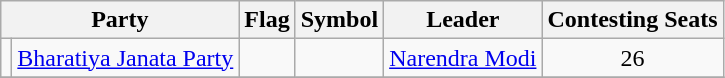<table class="wikitable " style="text-align:center">
<tr>
<th colspan="2">Party</th>
<th>Flag</th>
<th>Symbol</th>
<th>Leader</th>
<th>Contesting Seats</th>
</tr>
<tr>
<td></td>
<td><a href='#'>Bharatiya Janata Party</a></td>
<td></td>
<td></td>
<td><a href='#'>Narendra Modi</a></td>
<td>26</td>
</tr>
<tr>
</tr>
</table>
